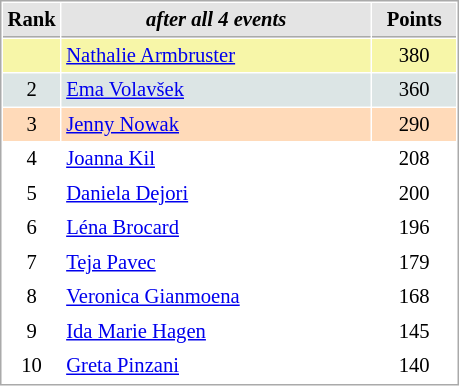<table cellspacing="1" cellpadding="3" style="border:1px solid #AAAAAA;font-size:86%">
<tr style="background-color: #E4E4E4;">
<th style="border-bottom:1px solid #AAAAAA; width: 10px;">Rank</th>
<th style="border-bottom:1px solid #AAAAAA; width: 200px;"><em>after all 4 events</em></th>
<th style="border-bottom:1px solid #AAAAAA; width: 50px;">Points</th>
</tr>
<tr style="background:#f7f6a8;">
<td align=center></td>
<td> <a href='#'>Nathalie Armbruster</a></td>
<td align=center>380</td>
</tr>
<tr style="background:#dce5e5;">
<td align=center>2</td>
<td> <a href='#'>Ema Volavšek</a></td>
<td align=center>360</td>
</tr>
<tr style="background:#ffdab9;">
<td align=center>3</td>
<td> <a href='#'>Jenny Nowak</a></td>
<td align=center>290</td>
</tr>
<tr>
<td align=center>4</td>
<td> <a href='#'>Joanna Kil</a></td>
<td align=center>208</td>
</tr>
<tr>
<td align=center>5</td>
<td> <a href='#'>Daniela Dejori</a></td>
<td align=center>200</td>
</tr>
<tr>
<td align=center>6</td>
<td> <a href='#'>Léna Brocard</a></td>
<td align=center>196</td>
</tr>
<tr>
<td align=center>7</td>
<td> <a href='#'>Teja Pavec</a></td>
<td align=center>179</td>
</tr>
<tr>
<td align=center>8</td>
<td> <a href='#'>Veronica Gianmoena</a></td>
<td align=center>168</td>
</tr>
<tr>
<td align=center>9</td>
<td> <a href='#'>Ida Marie Hagen</a></td>
<td align=center>145</td>
</tr>
<tr>
<td align=center>10</td>
<td> <a href='#'>Greta Pinzani</a></td>
<td align=center>140</td>
</tr>
</table>
